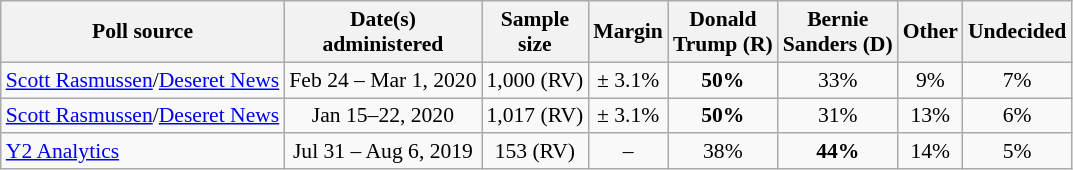<table class="wikitable" style="font-size:90%;text-align:center;">
<tr>
<th>Poll source</th>
<th>Date(s)<br>administered</th>
<th>Sample<br>size</th>
<th>Margin<br></th>
<th>Donald<br>Trump (R)</th>
<th>Bernie<br>Sanders (D)</th>
<th>Other</th>
<th>Undecided</th>
</tr>
<tr>
<td style="text-align:left;"><a href='#'>Scott Rasmussen</a>/<a href='#'>Deseret News</a></td>
<td>Feb 24 – Mar 1, 2020</td>
<td>1,000 (RV)</td>
<td>± 3.1%</td>
<td><strong>50%</strong></td>
<td>33%</td>
<td>9%</td>
<td>7%</td>
</tr>
<tr>
<td style="text-align:left;"><a href='#'>Scott Rasmussen</a>/<a href='#'>Deseret News</a></td>
<td>Jan 15–22, 2020</td>
<td>1,017 (RV)</td>
<td>± 3.1%</td>
<td><strong>50%</strong></td>
<td>31%</td>
<td>13%</td>
<td>6%</td>
</tr>
<tr>
<td style="text-align:left;"><a href='#'>Y2 Analytics</a></td>
<td>Jul 31 – Aug 6, 2019</td>
<td>153 (RV)</td>
<td>–</td>
<td>38%</td>
<td><strong>44%</strong></td>
<td>14%</td>
<td>5%</td>
</tr>
</table>
